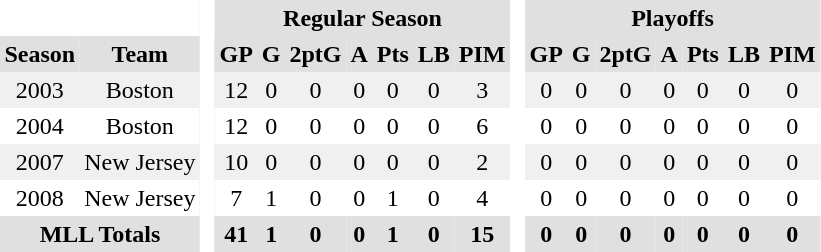<table BORDER="0" CELLPADDING="3" CELLSPACING="0">
<tr ALIGN="center" bgcolor="#e0e0e0">
<th colspan="2" bgcolor="#ffffff"> </th>
<th rowspan="99" bgcolor="#ffffff"> </th>
<th colspan="7">Regular Season</th>
<th rowspan="99" bgcolor="#ffffff"> </th>
<th colspan="7">Playoffs</th>
</tr>
<tr ALIGN="center" bgcolor="#e0e0e0">
<th>Season</th>
<th>Team</th>
<th>GP</th>
<th>G</th>
<th>2ptG</th>
<th>A</th>
<th>Pts</th>
<th>LB</th>
<th>PIM</th>
<th>GP</th>
<th>G</th>
<th>2ptG</th>
<th>A</th>
<th>Pts</th>
<th>LB</th>
<th>PIM</th>
</tr>
<tr ALIGN="center" bgcolor="#f0f0f0">
<td>2003</td>
<td>Boston</td>
<td>12</td>
<td>0</td>
<td>0</td>
<td>0</td>
<td>0</td>
<td>0</td>
<td>3</td>
<td>0</td>
<td>0</td>
<td>0</td>
<td>0</td>
<td>0</td>
<td>0</td>
<td>0</td>
</tr>
<tr ALIGN="center">
<td>2004</td>
<td>Boston</td>
<td>12</td>
<td>0</td>
<td>0</td>
<td>0</td>
<td>0</td>
<td>0</td>
<td>6</td>
<td>0</td>
<td>0</td>
<td>0</td>
<td>0</td>
<td>0</td>
<td>0</td>
<td>0</td>
</tr>
<tr ALIGN="center" bgcolor="#f0f0f0">
<td>2007</td>
<td>New Jersey</td>
<td>10</td>
<td>0</td>
<td>0</td>
<td>0</td>
<td>0</td>
<td>0</td>
<td>2</td>
<td>0</td>
<td>0</td>
<td>0</td>
<td>0</td>
<td>0</td>
<td>0</td>
<td>0</td>
</tr>
<tr ALIGN="center">
<td>2008</td>
<td>New Jersey</td>
<td>7</td>
<td>1</td>
<td>0</td>
<td>0</td>
<td>1</td>
<td>0</td>
<td>4</td>
<td>0</td>
<td>0</td>
<td>0</td>
<td>0</td>
<td>0</td>
<td>0</td>
<td>0</td>
</tr>
<tr ALIGN="center" bgcolor="#e0e0e0">
<th colspan="2">MLL Totals</th>
<th>41</th>
<th>1</th>
<th>0</th>
<th>0</th>
<th>1</th>
<th>0</th>
<th>15</th>
<th>0</th>
<th>0</th>
<th>0</th>
<th>0</th>
<th>0</th>
<th>0</th>
<th>0</th>
</tr>
</table>
